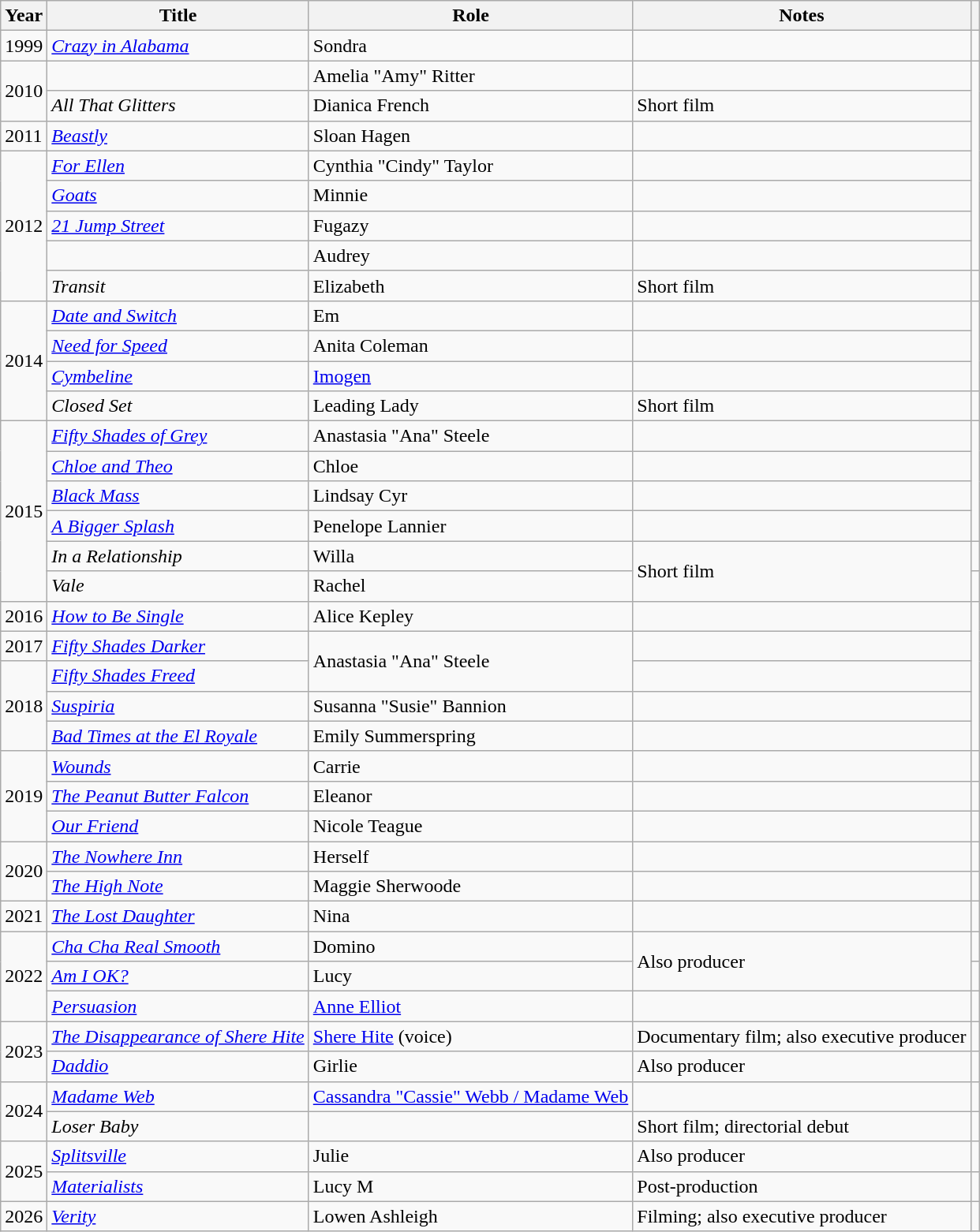<table class="wikitable sortable">
<tr>
<th>Year</th>
<th>Title</th>
<th>Role</th>
<th class="unsortable">Notes</th>
<th class="unsortable"></th>
</tr>
<tr>
<td>1999</td>
<td><em><a href='#'>Crazy in Alabama</a></em></td>
<td>Sondra</td>
<td></td>
<td align=center></td>
</tr>
<tr>
<td rowspan="2">2010</td>
<td><em></em></td>
<td>Amelia "Amy" Ritter</td>
<td></td>
<td rowspan="7" align="center"></td>
</tr>
<tr>
<td><em>All That Glitters</em></td>
<td>Dianica French</td>
<td>Short film</td>
</tr>
<tr>
<td>2011</td>
<td><em><a href='#'>Beastly</a></em></td>
<td>Sloan Hagen</td>
<td></td>
</tr>
<tr>
<td rowspan="5">2012</td>
<td><em><a href='#'>For Ellen</a></em></td>
<td>Cynthia "Cindy" Taylor</td>
<td></td>
</tr>
<tr>
<td><em><a href='#'>Goats</a></em></td>
<td>Minnie</td>
<td></td>
</tr>
<tr>
<td><em><a href='#'>21 Jump Street</a></em></td>
<td>Fugazy</td>
<td></td>
</tr>
<tr>
<td><em></em></td>
<td>Audrey</td>
<td></td>
</tr>
<tr>
<td><em>Transit</em></td>
<td>Elizabeth</td>
<td>Short film</td>
<td align=center></td>
</tr>
<tr>
<td rowspan="4">2014</td>
<td><em><a href='#'>Date and Switch</a></em></td>
<td>Em</td>
<td></td>
<td rowspan="3" align="center"></td>
</tr>
<tr>
<td><em><a href='#'>Need for Speed</a></em></td>
<td>Anita Coleman</td>
<td></td>
</tr>
<tr>
<td><em><a href='#'>Cymbeline</a></em></td>
<td><a href='#'>Imogen</a></td>
<td></td>
</tr>
<tr>
<td><em>Closed Set</em></td>
<td>Leading Lady</td>
<td>Short film</td>
<td align=center></td>
</tr>
<tr>
<td rowspan="6">2015</td>
<td><em><a href='#'>Fifty Shades of Grey</a></em></td>
<td>Anastasia "Ana" Steele</td>
<td></td>
<td rowspan="4" align="center"></td>
</tr>
<tr>
<td><em><a href='#'>Chloe and Theo</a></em></td>
<td>Chloe</td>
<td></td>
</tr>
<tr>
<td><em><a href='#'>Black Mass</a></em></td>
<td>Lindsay Cyr</td>
<td></td>
</tr>
<tr>
<td><em><a href='#'>A Bigger Splash</a></em></td>
<td>Penelope Lannier</td>
<td></td>
</tr>
<tr>
<td><em>In a Relationship</em></td>
<td>Willa</td>
<td rowspan="2">Short film</td>
<td align=center></td>
</tr>
<tr>
<td><em>Vale</em></td>
<td>Rachel</td>
<td align=center></td>
</tr>
<tr>
<td>2016</td>
<td><em><a href='#'>How to Be Single</a></em></td>
<td>Alice Kepley</td>
<td></td>
<td rowspan="5" align="center"></td>
</tr>
<tr>
<td>2017</td>
<td><em><a href='#'>Fifty Shades Darker</a></em></td>
<td rowspan="2">Anastasia "Ana" Steele</td>
<td></td>
</tr>
<tr>
<td rowspan="3">2018</td>
<td><em><a href='#'>Fifty Shades Freed</a></em></td>
<td></td>
</tr>
<tr>
<td><em><a href='#'>Suspiria</a></em></td>
<td>Susanna "Susie" Bannion</td>
<td></td>
</tr>
<tr>
<td><em><a href='#'>Bad Times at the El Royale</a></em></td>
<td>Emily Summerspring</td>
<td></td>
</tr>
<tr>
<td rowspan="3">2019</td>
<td><em><a href='#'>Wounds</a></em></td>
<td>Carrie</td>
<td></td>
<td align=center></td>
</tr>
<tr>
<td><em><a href='#'>The Peanut Butter Falcon</a></em></td>
<td>Eleanor</td>
<td></td>
<td align=center></td>
</tr>
<tr>
<td><em><a href='#'>Our Friend</a></em></td>
<td>Nicole Teague</td>
<td></td>
<td align=center></td>
</tr>
<tr>
<td rowspan="2">2020</td>
<td><em><a href='#'>The Nowhere Inn</a></em></td>
<td>Herself</td>
<td></td>
<td align=center></td>
</tr>
<tr>
<td><em><a href='#'>The High Note</a></em></td>
<td>Maggie Sherwoode</td>
<td></td>
<td align=center></td>
</tr>
<tr>
<td>2021</td>
<td><em><a href='#'>The Lost Daughter</a></em></td>
<td>Nina</td>
<td></td>
<td align=center></td>
</tr>
<tr>
<td rowspan="3">2022</td>
<td><em><a href='#'>Cha Cha Real Smooth</a></em></td>
<td>Domino</td>
<td rowspan="2">Also producer</td>
<td align=center></td>
</tr>
<tr>
<td><em><a href='#'>Am I OK?</a></em></td>
<td>Lucy</td>
<td align=center></td>
</tr>
<tr>
<td><em><a href='#'>Persuasion</a></em></td>
<td><a href='#'>Anne Elliot</a></td>
<td></td>
<td align=center></td>
</tr>
<tr>
<td rowspan="2">2023</td>
<td><em><a href='#'>The Disappearance of Shere Hite</a></em></td>
<td><a href='#'>Shere Hite</a> (voice)</td>
<td>Documentary film; also executive producer</td>
<td align=center></td>
</tr>
<tr>
<td><em><a href='#'>Daddio</a></em></td>
<td>Girlie</td>
<td>Also producer</td>
<td align=center></td>
</tr>
<tr>
<td rowspan="2">2024</td>
<td><em><a href='#'>Madame Web</a></em></td>
<td><a href='#'>Cassandra "Cassie" Webb / Madame Web</a></td>
<td></td>
<td align=center></td>
</tr>
<tr>
<td><em>Loser Baby</em></td>
<td></td>
<td>Short film; directorial debut</td>
<td></td>
</tr>
<tr>
<td rowspan="2">2025</td>
<td><em><a href='#'>Splitsville</a></em></td>
<td>Julie</td>
<td>Also producer</td>
<td align=center></td>
</tr>
<tr>
<td><em><a href='#'>Materialists</a></em></td>
<td>Lucy M</td>
<td>Post-production</td>
<td align=center></td>
</tr>
<tr>
<td>2026</td>
<td><em><a href='#'>Verity</a></em></td>
<td>Lowen Ashleigh</td>
<td>Filming; also executive producer</td>
<td align=center></td>
</tr>
</table>
